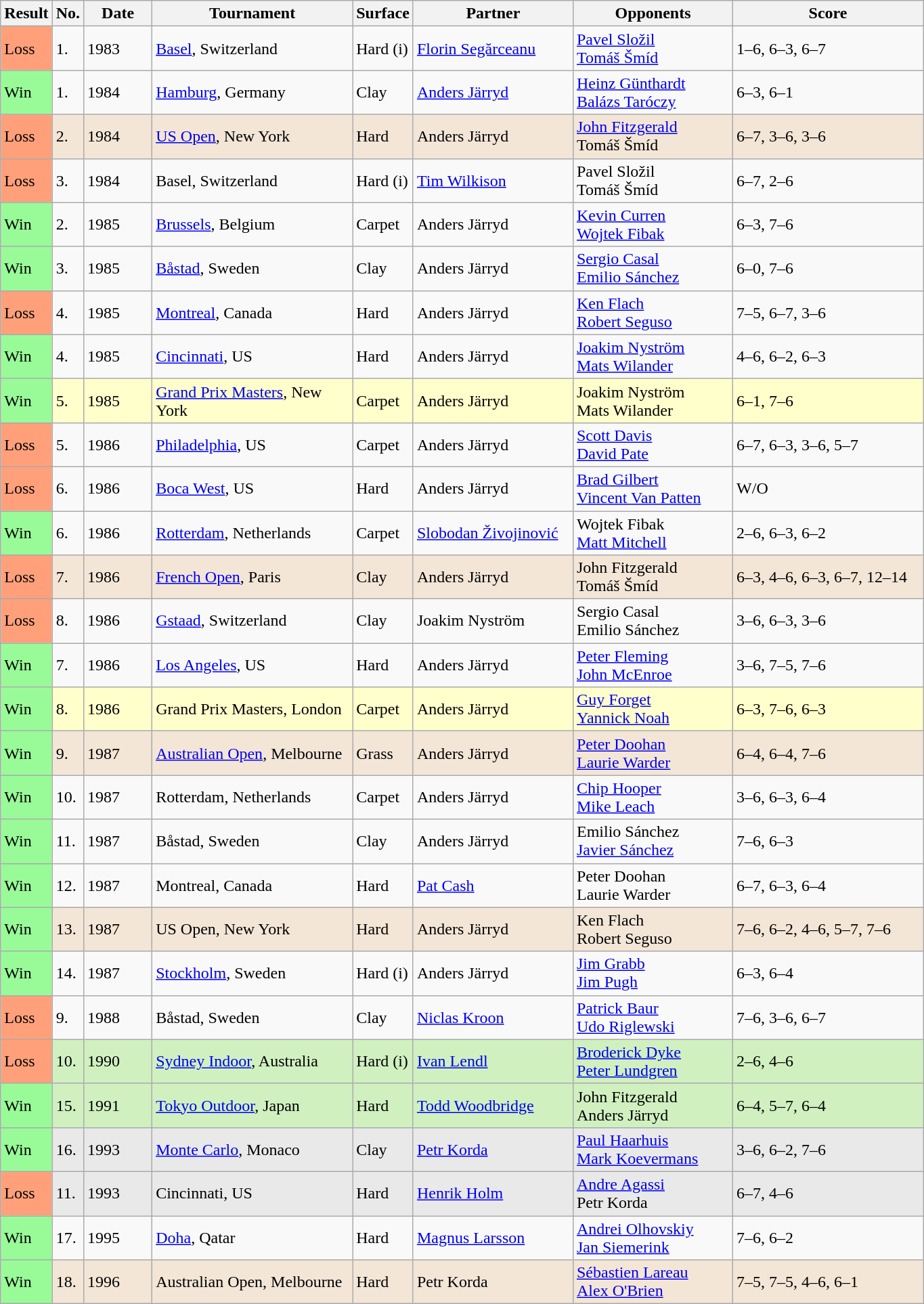<table class="sortable wikitable">
<tr>
<th style="width:40px">Result</th>
<th style="width:20px">No.</th>
<th style="width:60px">Date</th>
<th style="width:190px">Tournament</th>
<th style="width:50px">Surface</th>
<th style="width:150px">Partner</th>
<th style="width:150px">Opponents</th>
<th style="width:180px" class="unsortable">Score</th>
</tr>
<tr>
<td style="background:#ffa07a;">Loss</td>
<td>1.</td>
<td>1983</td>
<td><a href='#'>Basel</a>, Switzerland</td>
<td>Hard (i)</td>
<td> <a href='#'>Florin Segărceanu</a></td>
<td> <a href='#'>Pavel Složil</a><br> <a href='#'>Tomáš Šmíd</a></td>
<td>1–6, 6–3, 6–7</td>
</tr>
<tr>
<td style="background:#98fb98;">Win</td>
<td>1.</td>
<td>1984</td>
<td><a href='#'>Hamburg</a>, Germany</td>
<td>Clay</td>
<td> <a href='#'>Anders Järryd</a></td>
<td> <a href='#'>Heinz Günthardt</a><br> <a href='#'>Balázs Taróczy</a></td>
<td>6–3, 6–1</td>
</tr>
<tr bgcolor=f3e6d7>
<td style="background:#ffa07a;">Loss</td>
<td>2.</td>
<td>1984</td>
<td><a href='#'>US Open</a>, New York</td>
<td>Hard</td>
<td> Anders Järryd</td>
<td> <a href='#'>John Fitzgerald</a><br> Tomáš Šmíd</td>
<td>6–7, 3–6, 3–6</td>
</tr>
<tr>
<td style="background:#ffa07a;">Loss</td>
<td>3.</td>
<td>1984</td>
<td>Basel, Switzerland</td>
<td>Hard (i)</td>
<td> <a href='#'>Tim Wilkison</a></td>
<td> Pavel Složil<br> Tomáš Šmíd</td>
<td>6–7, 2–6</td>
</tr>
<tr>
<td style="background:#98fb98;">Win</td>
<td>2.</td>
<td>1985</td>
<td><a href='#'>Brussels</a>, Belgium</td>
<td>Carpet</td>
<td> Anders Järryd</td>
<td> <a href='#'>Kevin Curren</a><br> <a href='#'>Wojtek Fibak</a></td>
<td>6–3, 7–6</td>
</tr>
<tr>
<td style="background:#98fb98;">Win</td>
<td>3.</td>
<td>1985</td>
<td><a href='#'>Båstad</a>, Sweden</td>
<td>Clay</td>
<td> Anders Järryd</td>
<td> <a href='#'>Sergio Casal</a><br> <a href='#'>Emilio Sánchez</a></td>
<td>6–0, 7–6</td>
</tr>
<tr>
<td style="background:#ffa07a;">Loss</td>
<td>4.</td>
<td>1985</td>
<td><a href='#'>Montreal</a>, Canada</td>
<td>Hard</td>
<td> Anders Järryd</td>
<td> <a href='#'>Ken Flach</a><br> <a href='#'>Robert Seguso</a></td>
<td>7–5, 6–7, 3–6</td>
</tr>
<tr>
<td style="background:#98fb98;">Win</td>
<td>4.</td>
<td>1985</td>
<td><a href='#'>Cincinnati</a>, US</td>
<td>Hard</td>
<td> Anders Järryd</td>
<td> <a href='#'>Joakim Nyström</a><br> <a href='#'>Mats Wilander</a></td>
<td>4–6, 6–2, 6–3</td>
</tr>
<tr bgcolor=ffffcc>
<td style="background:#98fb98;">Win</td>
<td>5.</td>
<td>1985</td>
<td><a href='#'>Grand Prix Masters</a>, New York</td>
<td>Carpet</td>
<td> Anders Järryd</td>
<td> Joakim Nyström<br> Mats Wilander</td>
<td>6–1, 7–6</td>
</tr>
<tr>
<td style="background:#ffa07a;">Loss</td>
<td>5.</td>
<td>1986</td>
<td><a href='#'>Philadelphia</a>, US</td>
<td>Carpet</td>
<td> Anders Järryd</td>
<td> <a href='#'>Scott Davis</a><br> <a href='#'>David Pate</a></td>
<td>6–7, 6–3, 3–6, 5–7</td>
</tr>
<tr>
<td style="background:#ffa07a;">Loss</td>
<td>6.</td>
<td>1986</td>
<td><a href='#'>Boca West</a>, US</td>
<td>Hard</td>
<td> Anders Järryd</td>
<td> <a href='#'>Brad Gilbert</a><br> <a href='#'>Vincent Van Patten</a></td>
<td>W/O</td>
</tr>
<tr>
<td style="background:#98fb98;">Win</td>
<td>6.</td>
<td>1986</td>
<td><a href='#'>Rotterdam</a>, Netherlands</td>
<td>Carpet</td>
<td> <a href='#'>Slobodan Živojinović</a></td>
<td> Wojtek Fibak<br> <a href='#'>Matt Mitchell</a></td>
<td>2–6, 6–3, 6–2</td>
</tr>
<tr bgcolor=f3e6d7>
<td style="background:#ffa07a;">Loss</td>
<td>7.</td>
<td>1986</td>
<td><a href='#'>French Open</a>, Paris</td>
<td>Clay</td>
<td> Anders Järryd</td>
<td> John Fitzgerald<br> Tomáš Šmíd</td>
<td>6–3, 4–6, 6–3, 6–7, 12–14</td>
</tr>
<tr>
<td style="background:#ffa07a;">Loss</td>
<td>8.</td>
<td>1986</td>
<td><a href='#'>Gstaad</a>, Switzerland</td>
<td>Clay</td>
<td> Joakim Nyström</td>
<td> Sergio Casal<br> Emilio Sánchez</td>
<td>3–6, 6–3, 3–6</td>
</tr>
<tr>
<td style="background:#98fb98;">Win</td>
<td>7.</td>
<td>1986</td>
<td><a href='#'>Los Angeles</a>, US</td>
<td>Hard</td>
<td> Anders Järryd</td>
<td> <a href='#'>Peter Fleming</a><br> <a href='#'>John McEnroe</a></td>
<td>3–6, 7–5, 7–6</td>
</tr>
<tr bgcolor=ffffcc>
<td style="background:#98fb98;">Win</td>
<td>8.</td>
<td>1986</td>
<td>Grand Prix Masters, London</td>
<td>Carpet</td>
<td> Anders Järryd</td>
<td> <a href='#'>Guy Forget</a><br> <a href='#'>Yannick Noah</a></td>
<td>6–3, 7–6, 6–3</td>
</tr>
<tr bgcolor=f3e6d7>
<td style="background:#98fb98;">Win</td>
<td>9.</td>
<td>1987</td>
<td><a href='#'>Australian Open</a>, Melbourne</td>
<td>Grass</td>
<td> Anders Järryd</td>
<td> <a href='#'>Peter Doohan</a><br> <a href='#'>Laurie Warder</a></td>
<td>6–4, 6–4, 7–6</td>
</tr>
<tr>
<td style="background:#98fb98;">Win</td>
<td>10.</td>
<td>1987</td>
<td>Rotterdam, Netherlands</td>
<td>Carpet</td>
<td> Anders Järryd</td>
<td> <a href='#'>Chip Hooper</a><br> <a href='#'>Mike Leach</a></td>
<td>3–6, 6–3, 6–4</td>
</tr>
<tr>
<td style="background:#98fb98;">Win</td>
<td>11.</td>
<td>1987</td>
<td>Båstad, Sweden</td>
<td>Clay</td>
<td> Anders Järryd</td>
<td> Emilio Sánchez<br> <a href='#'>Javier Sánchez</a></td>
<td>7–6, 6–3</td>
</tr>
<tr>
<td style="background:#98fb98;">Win</td>
<td>12.</td>
<td>1987</td>
<td>Montreal, Canada</td>
<td>Hard</td>
<td> <a href='#'>Pat Cash</a></td>
<td> Peter Doohan<br> Laurie Warder</td>
<td>6–7, 6–3, 6–4</td>
</tr>
<tr bgcolor=f3e6d7>
<td style="background:#98fb98;">Win</td>
<td>13.</td>
<td>1987</td>
<td>US Open, New York</td>
<td>Hard</td>
<td> Anders Järryd</td>
<td> Ken Flach<br> Robert Seguso</td>
<td>7–6, 6–2, 4–6, 5–7, 7–6</td>
</tr>
<tr>
<td style="background:#98fb98;">Win</td>
<td>14.</td>
<td>1987</td>
<td><a href='#'>Stockholm</a>, Sweden</td>
<td>Hard (i)</td>
<td> Anders Järryd</td>
<td> <a href='#'>Jim Grabb</a><br> <a href='#'>Jim Pugh</a></td>
<td>6–3, 6–4</td>
</tr>
<tr>
<td style="background:#ffa07a;">Loss</td>
<td>9.</td>
<td>1988</td>
<td>Båstad, Sweden</td>
<td>Clay</td>
<td> <a href='#'>Niclas Kroon</a></td>
<td> <a href='#'>Patrick Baur</a><br> <a href='#'>Udo Riglewski</a></td>
<td>7–6, 3–6, 6–7</td>
</tr>
<tr bgcolor=d0f0c0>
<td style="background:#ffa07a;">Loss</td>
<td>10.</td>
<td>1990</td>
<td><a href='#'>Sydney Indoor</a>, Australia</td>
<td>Hard (i)</td>
<td> <a href='#'>Ivan Lendl</a></td>
<td> <a href='#'>Broderick Dyke</a><br> <a href='#'>Peter Lundgren</a></td>
<td>2–6, 4–6</td>
</tr>
<tr bgcolor=d0f0c0>
<td style="background:#98fb98;">Win</td>
<td>15.</td>
<td>1991</td>
<td><a href='#'>Tokyo Outdoor</a>, Japan</td>
<td>Hard</td>
<td> <a href='#'>Todd Woodbridge</a></td>
<td> John Fitzgerald<br> Anders Järryd</td>
<td>6–4, 5–7, 6–4</td>
</tr>
<tr bgcolor=e9e9e9>
<td style="background:#98fb98;">Win</td>
<td>16.</td>
<td>1993</td>
<td><a href='#'>Monte Carlo</a>, Monaco</td>
<td>Clay</td>
<td> <a href='#'>Petr Korda</a></td>
<td> <a href='#'>Paul Haarhuis</a><br> <a href='#'>Mark Koevermans</a></td>
<td>3–6, 6–2, 7–6</td>
</tr>
<tr bgcolor=e9e9e9>
<td style="background:#ffa07a;">Loss</td>
<td>11.</td>
<td>1993</td>
<td>Cincinnati, US</td>
<td>Hard</td>
<td> <a href='#'>Henrik Holm</a></td>
<td> <a href='#'>Andre Agassi</a><br> Petr Korda</td>
<td>6–7, 4–6</td>
</tr>
<tr>
<td style="background:#98fb98;">Win</td>
<td>17.</td>
<td>1995</td>
<td><a href='#'>Doha</a>, Qatar</td>
<td>Hard</td>
<td> <a href='#'>Magnus Larsson</a></td>
<td> <a href='#'>Andrei Olhovskiy</a><br> <a href='#'>Jan Siemerink</a></td>
<td>7–6, 6–2</td>
</tr>
<tr bgcolor=f3e6d7>
<td style="background:#98fb98;">Win</td>
<td>18.</td>
<td>1996</td>
<td>Australian Open, Melbourne</td>
<td>Hard</td>
<td> Petr Korda</td>
<td> <a href='#'>Sébastien Lareau</a><br> <a href='#'>Alex O'Brien</a></td>
<td>7–5, 7–5, 4–6, 6–1</td>
</tr>
</table>
